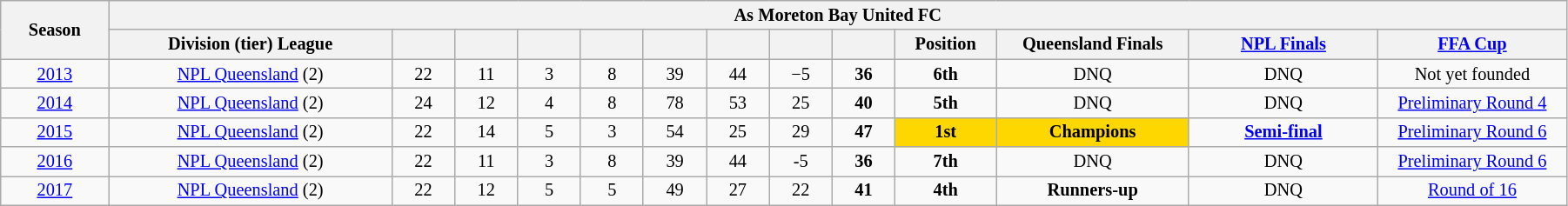<table class="wikitable" style="text-align:center; font-size:85%;width:95%; text-align:center">
<tr>
<th rowspan=2 width=3%>Season</th>
<th colspan="14">As Moreton Bay United FC</th>
</tr>
<tr>
<th width=9%>Division (tier) League</th>
<th width=2%></th>
<th width=2%></th>
<th width=2%></th>
<th width=2%></th>
<th width=2%></th>
<th width=2%></th>
<th width=2%></th>
<th width=2%></th>
<th width=2%>Position</th>
<th width=6%>Queensland Finals</th>
<th width=6%><a href='#'>NPL Finals</a></th>
<th width=6%><a href='#'>FFA Cup</a></th>
</tr>
<tr>
<td><a href='#'>2013</a></td>
<td><a href='#'>NPL Queensland</a>  (2)</td>
<td>22</td>
<td>11</td>
<td>3</td>
<td>8</td>
<td>39</td>
<td>44</td>
<td>−5</td>
<td><strong>36</strong></td>
<td><strong>6th</strong></td>
<td>DNQ</td>
<td>DNQ</td>
<td>Not yet founded</td>
</tr>
<tr>
<td><a href='#'>2014</a></td>
<td><a href='#'>NPL Queensland</a>  (2)</td>
<td>24</td>
<td>12</td>
<td>4</td>
<td>8</td>
<td>78</td>
<td>53</td>
<td>25</td>
<td><strong>40</strong></td>
<td><strong>5th</strong></td>
<td>DNQ</td>
<td>DNQ</td>
<td><a href='#'>Preliminary Round 4</a></td>
</tr>
<tr>
<td><a href='#'>2015</a></td>
<td><a href='#'>NPL Queensland</a>  (2)</td>
<td>22</td>
<td>14</td>
<td>5</td>
<td>3</td>
<td>54</td>
<td>25</td>
<td>29</td>
<td><strong>47</strong></td>
<td bgcolor=gold><strong>1st</strong></td>
<td bgcolor=gold><strong>Champions</strong></td>
<td><strong><a href='#'>Semi-final</a></strong></td>
<td><a href='#'>Preliminary Round 6</a></td>
</tr>
<tr>
<td><a href='#'>2016</a></td>
<td><a href='#'>NPL Queensland</a>  (2)</td>
<td>22</td>
<td>11</td>
<td>3</td>
<td>8</td>
<td>39</td>
<td>44</td>
<td>-5</td>
<td><strong>36</strong></td>
<td><strong>7th</strong></td>
<td>DNQ</td>
<td>DNQ</td>
<td><a href='#'>Preliminary Round 6</a></td>
</tr>
<tr>
<td><a href='#'>2017</a></td>
<td><a href='#'>NPL Queensland</a>  (2)</td>
<td>22</td>
<td>12</td>
<td>5</td>
<td>5</td>
<td>49</td>
<td>27</td>
<td>22</td>
<td><strong>41</strong></td>
<td><strong>4th</strong></td>
<td><strong>Runners-up</strong></td>
<td>DNQ</td>
<td><a href='#'>Round of 16</a></td>
</tr>
</table>
